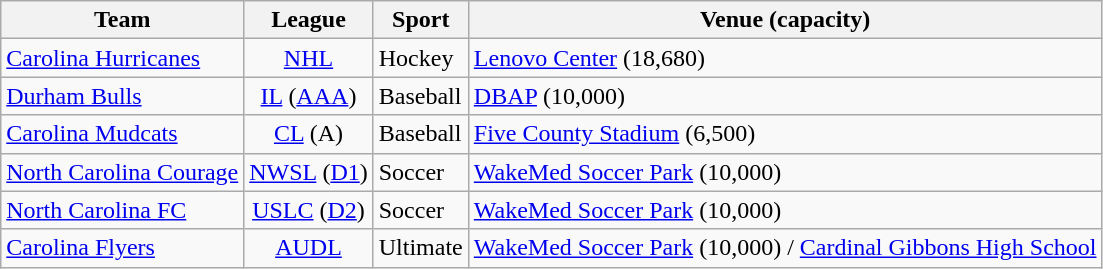<table class="wikitable sortable">
<tr>
<th>Team</th>
<th>League</th>
<th>Sport</th>
<th>Venue (capacity)</th>
</tr>
<tr>
<td><a href='#'>Carolina Hurricanes</a></td>
<td align=center><a href='#'>NHL</a></td>
<td>Hockey</td>
<td><a href='#'>Lenovo Center</a> (18,680)</td>
</tr>
<tr>
<td><a href='#'>Durham Bulls</a></td>
<td align=center><a href='#'>IL</a> (<a href='#'>AAA</a>)</td>
<td>Baseball</td>
<td><a href='#'>DBAP</a> (10,000)</td>
</tr>
<tr>
<td><a href='#'>Carolina Mudcats</a></td>
<td align=center><a href='#'>CL</a> (A)</td>
<td>Baseball</td>
<td><a href='#'>Five County Stadium</a> (6,500)</td>
</tr>
<tr>
<td><a href='#'>North Carolina Courage</a></td>
<td align=center><a href='#'>NWSL</a> (<a href='#'>D1</a>)</td>
<td>Soccer</td>
<td><a href='#'>WakeMed Soccer Park</a> (10,000)</td>
</tr>
<tr>
<td><a href='#'>North Carolina FC</a></td>
<td align=center><a href='#'>USLC</a> (<a href='#'>D2</a>)</td>
<td>Soccer</td>
<td><a href='#'>WakeMed Soccer Park</a> (10,000)</td>
</tr>
<tr>
<td><a href='#'>Carolina Flyers</a></td>
<td align=center><a href='#'>AUDL</a></td>
<td>Ultimate</td>
<td><a href='#'>WakeMed Soccer Park</a> (10,000) / <a href='#'>Cardinal Gibbons High School</a></td>
</tr>
</table>
